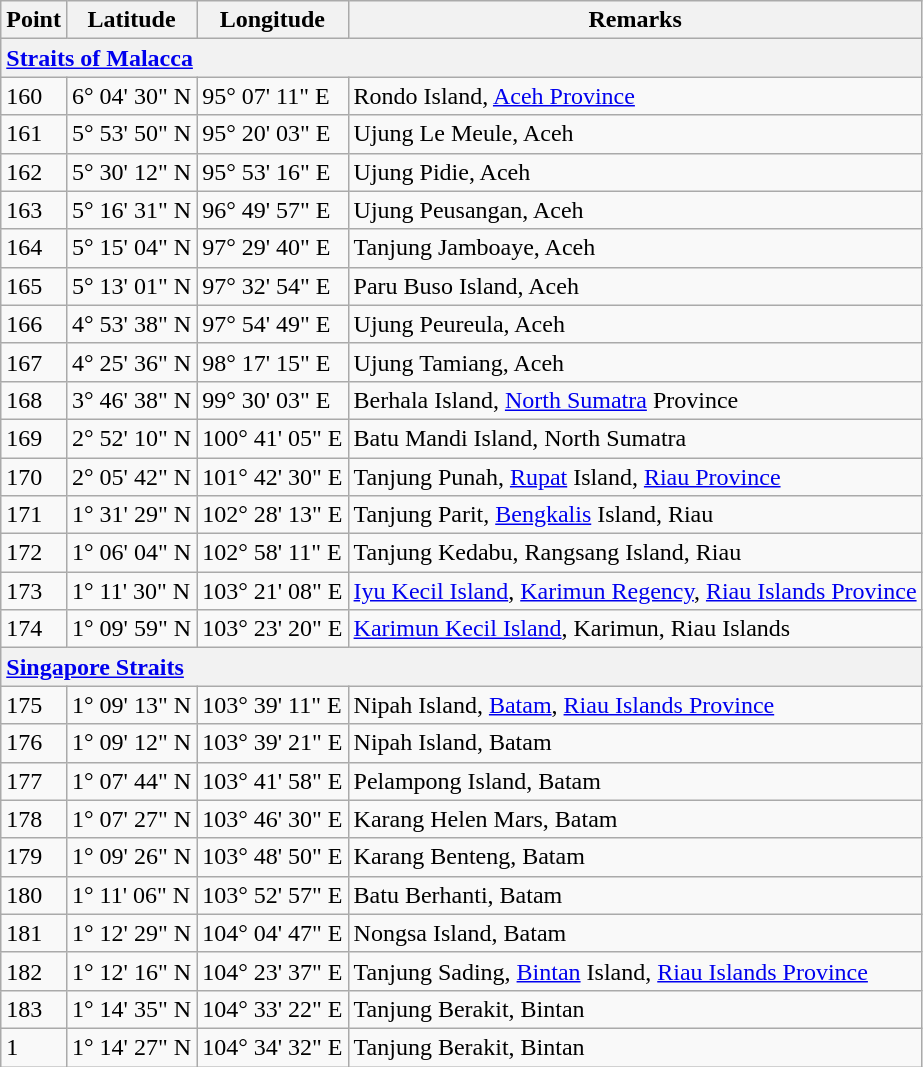<table class="wikitable">
<tr>
<th>Point</th>
<th>Latitude</th>
<th>Longitude</th>
<th>Remarks</th>
</tr>
<tr>
<th colspan="5" style="text-align:left"><a href='#'>Straits of Malacca</a></th>
</tr>
<tr>
<td>160</td>
<td>6° 04' 30" N</td>
<td>95° 07' 11" E</td>
<td>Rondo Island, <a href='#'>Aceh Province</a></td>
</tr>
<tr>
<td>161</td>
<td>5° 53' 50" N</td>
<td>95° 20' 03" E</td>
<td>Ujung Le Meule, Aceh</td>
</tr>
<tr>
<td>162</td>
<td>5° 30' 12" N</td>
<td>95° 53' 16" E</td>
<td>Ujung Pidie, Aceh</td>
</tr>
<tr>
<td>163</td>
<td>5° 16' 31" N</td>
<td>96° 49' 57" E</td>
<td>Ujung Peusangan, Aceh</td>
</tr>
<tr>
<td>164</td>
<td>5° 15' 04" N</td>
<td>97° 29' 40" E</td>
<td>Tanjung Jamboaye, Aceh</td>
</tr>
<tr>
<td>165</td>
<td>5° 13' 01" N</td>
<td>97° 32' 54" E</td>
<td>Paru Buso Island, Aceh</td>
</tr>
<tr>
<td>166</td>
<td>4° 53' 38" N</td>
<td>97° 54' 49" E</td>
<td>Ujung Peureula, Aceh</td>
</tr>
<tr>
<td>167</td>
<td>4° 25' 36" N</td>
<td>98° 17' 15" E</td>
<td>Ujung Tamiang, Aceh</td>
</tr>
<tr>
<td>168</td>
<td>3° 46' 38" N</td>
<td>99° 30' 03" E</td>
<td>Berhala Island, <a href='#'>North Sumatra</a> Province</td>
</tr>
<tr>
<td>169</td>
<td>2° 52' 10" N</td>
<td>100° 41' 05" E</td>
<td>Batu Mandi Island, North Sumatra</td>
</tr>
<tr>
<td>170</td>
<td>2° 05' 42" N</td>
<td>101° 42' 30" E</td>
<td>Tanjung Punah, <a href='#'>Rupat</a> Island, <a href='#'>Riau Province</a></td>
</tr>
<tr>
<td>171</td>
<td>1° 31' 29" N</td>
<td>102° 28' 13" E</td>
<td>Tanjung Parit, <a href='#'>Bengkalis</a> Island, Riau</td>
</tr>
<tr>
<td>172</td>
<td>1° 06' 04" N</td>
<td>102° 58' 11" E</td>
<td>Tanjung Kedabu, Rangsang Island, Riau</td>
</tr>
<tr>
<td>173</td>
<td>1° 11' 30" N</td>
<td>103° 21' 08" E</td>
<td><a href='#'>Iyu Kecil Island</a>, <a href='#'>Karimun Regency</a>, <a href='#'>Riau Islands Province</a></td>
</tr>
<tr>
<td>174</td>
<td>1° 09' 59" N</td>
<td>103° 23' 20" E</td>
<td><a href='#'>Karimun Kecil Island</a>, Karimun, Riau Islands</td>
</tr>
<tr>
<th colspan="5" style="text-align:left"><a href='#'>Singapore Straits</a></th>
</tr>
<tr>
<td>175</td>
<td>1° 09' 13" N</td>
<td>103° 39' 11" E</td>
<td>Nipah Island, <a href='#'>Batam</a>, <a href='#'>Riau Islands Province</a></td>
</tr>
<tr>
<td>176</td>
<td>1° 09' 12" N</td>
<td>103° 39' 21" E</td>
<td>Nipah Island, Batam</td>
</tr>
<tr>
<td>177</td>
<td>1° 07' 44" N</td>
<td>103° 41' 58" E</td>
<td>Pelampong Island, Batam</td>
</tr>
<tr>
<td>178</td>
<td>1° 07' 27" N</td>
<td>103° 46' 30" E</td>
<td>Karang Helen Mars, Batam</td>
</tr>
<tr>
<td>179</td>
<td>1° 09' 26" N</td>
<td>103° 48' 50" E</td>
<td>Karang Benteng, Batam</td>
</tr>
<tr>
<td>180</td>
<td>1° 11' 06" N</td>
<td>103° 52' 57" E</td>
<td>Batu Berhanti, Batam</td>
</tr>
<tr>
<td>181</td>
<td>1° 12' 29" N</td>
<td>104° 04' 47" E</td>
<td>Nongsa Island, Batam</td>
</tr>
<tr>
<td>182</td>
<td>1° 12' 16" N</td>
<td>104° 23' 37" E</td>
<td>Tanjung Sading, <a href='#'>Bintan</a> Island, <a href='#'>Riau Islands Province</a></td>
</tr>
<tr>
<td>183</td>
<td>1° 14' 35" N</td>
<td>104° 33' 22" E</td>
<td>Tanjung Berakit, Bintan</td>
</tr>
<tr>
<td>1</td>
<td>1° 14' 27" N</td>
<td>104° 34' 32" E</td>
<td>Tanjung Berakit, Bintan</td>
</tr>
</table>
